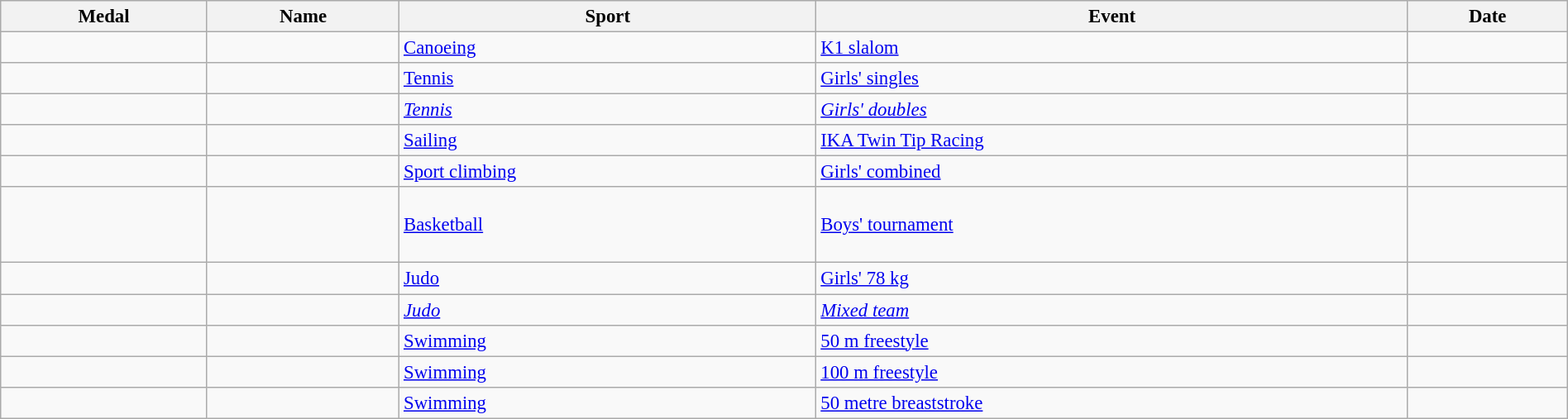<table class="wikitable sortable" style="font-size: 95%;" width=100%>
<tr>
<th>Medal</th>
<th>Name</th>
<th>Sport</th>
<th>Event</th>
<th>Date</th>
</tr>
<tr>
<td></td>
<td></td>
<td><a href='#'>Canoeing</a></td>
<td><a href='#'>K1 slalom</a></td>
<td></td>
</tr>
<tr>
<td></td>
<td></td>
<td><a href='#'>Tennis</a></td>
<td><a href='#'>Girls' singles</a></td>
<td></td>
</tr>
<tr>
<td><em></em></td>
<td><em></em></td>
<td><em><a href='#'>Tennis</a></em></td>
<td><em><a href='#'>Girls' doubles</a></em></td>
<td><em></em></td>
</tr>
<tr>
<td></td>
<td></td>
<td><a href='#'>Sailing</a></td>
<td><a href='#'>IKA Twin Tip Racing</a></td>
<td></td>
</tr>
<tr>
<td></td>
<td></td>
<td><a href='#'>Sport climbing</a></td>
<td><a href='#'>Girls' combined</a></td>
<td></td>
</tr>
<tr>
<td></td>
<td><br><br><br></td>
<td><a href='#'>Basketball</a></td>
<td><a href='#'>Boys' tournament</a></td>
<td></td>
</tr>
<tr>
<td></td>
<td></td>
<td><a href='#'>Judo</a></td>
<td><a href='#'>Girls' 78 kg</a></td>
<td></td>
</tr>
<tr>
<td><em></em></td>
<td><em></em></td>
<td><em><a href='#'>Judo</a></em></td>
<td><em><a href='#'>Mixed team</a></em></td>
<td><em></em></td>
</tr>
<tr>
<td></td>
<td></td>
<td><a href='#'>Swimming</a></td>
<td><a href='#'>50 m freestyle</a></td>
<td></td>
</tr>
<tr>
<td></td>
<td></td>
<td><a href='#'>Swimming</a></td>
<td><a href='#'>100 m freestyle</a></td>
<td></td>
</tr>
<tr>
<td></td>
<td></td>
<td><a href='#'>Swimming</a></td>
<td><a href='#'>50 metre breaststroke</a></td>
<td></td>
</tr>
</table>
